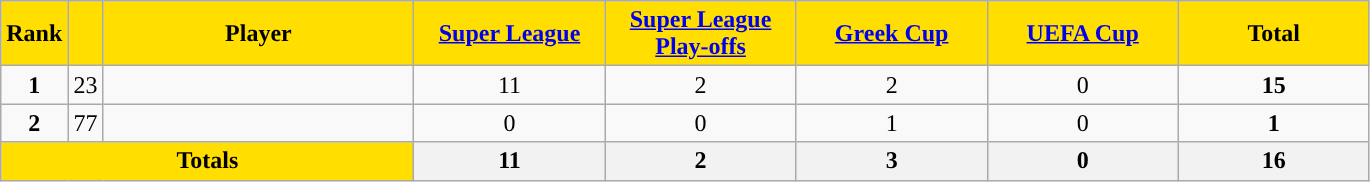<table class="wikitable sortable" style="text-align:center">
<tr>
<th style="background:#FFDE00">Rank</th>
<th style="background:#FFDE00"></th>
<th width=200 style="background:#FFDE00">Player</th>
<th width=120 style="background:#FFDE00"><a href='#'>Super League</a></th>
<th width=120 style="background:#FFDE00"><a href='#'>Super League Play-offs</a></th>
<th width=120 style="background:#FFDE00"><a href='#'>Greek Cup</a></th>
<th width=120 style="background:#FFDE00"><a href='#'>UEFA Cup</a></th>
<th width=120 style="background:#FFDE00">Total</th>
</tr>
<tr>
<td><strong>1</strong></td>
<td>23</td>
<td align=left></td>
<td>11</td>
<td>2</td>
<td>2</td>
<td>0</td>
<td><strong>15</strong></td>
</tr>
<tr>
<td><strong>2</strong></td>
<td>77</td>
<td align=left></td>
<td>0</td>
<td>0</td>
<td>1</td>
<td>0</td>
<td><strong>1</strong></td>
</tr>
<tr class="sortbottom">
<th colspan=3 style="background:#FFDE00"><strong>Totals</strong></th>
<th><strong>11</strong></th>
<th><strong> 2</strong></th>
<th><strong> 3</strong></th>
<th><strong> 0</strong></th>
<th><strong>16</strong></th>
</tr>
</table>
